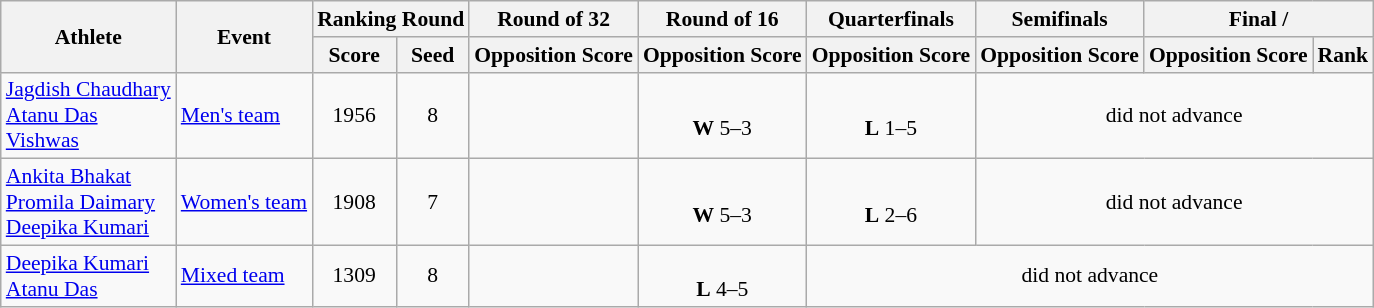<table class=wikitable style="text-align:center; font-size:90%">
<tr>
<th rowspan="2">Athlete</th>
<th rowspan="2">Event</th>
<th colspan="2">Ranking Round</th>
<th>Round of 32</th>
<th>Round of 16</th>
<th>Quarterfinals</th>
<th>Semifinals</th>
<th colspan="2">Final / </th>
</tr>
<tr>
<th>Score</th>
<th>Seed</th>
<th>Opposition Score</th>
<th>Opposition Score</th>
<th>Opposition Score</th>
<th>Opposition Score</th>
<th>Opposition Score</th>
<th>Rank</th>
</tr>
<tr>
<td align=left><a href='#'>Jagdish Chaudhary</a><br><a href='#'>Atanu Das</a><br><a href='#'>Vishwas</a></td>
<td align=left><a href='#'>Men's team</a></td>
<td>1956</td>
<td>8</td>
<td></td>
<td><br><strong>W</strong> 5–3</td>
<td><br><strong>L</strong> 1–5</td>
<td colspan="4">did not advance</td>
</tr>
<tr>
<td align=left><a href='#'>Ankita Bhakat</a><br><a href='#'>Promila Daimary</a><br><a href='#'>Deepika Kumari</a></td>
<td align=left><a href='#'>Women's team</a></td>
<td>1908</td>
<td>7</td>
<td></td>
<td><br><strong>W</strong> 5–3</td>
<td><br><strong>L</strong> 2–6</td>
<td colspan="4">did not advance</td>
</tr>
<tr>
<td align=left><a href='#'>Deepika Kumari</a><br><a href='#'>Atanu Das</a></td>
<td align=left><a href='#'>Mixed team</a></td>
<td>1309</td>
<td>8</td>
<td></td>
<td><br><strong>L</strong> 4–5</td>
<td colspan="4">did not advance</td>
</tr>
</table>
